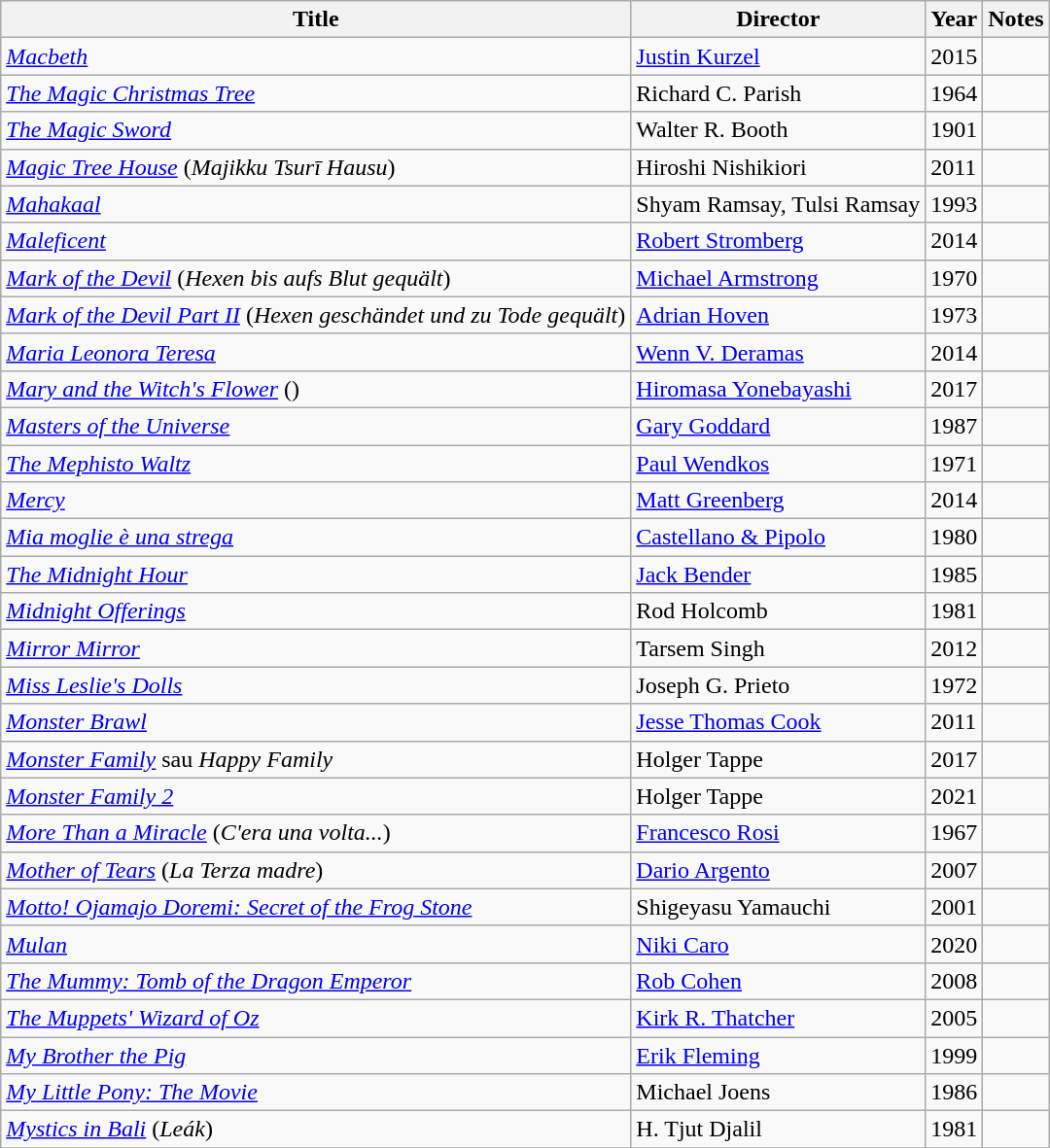<table class="wikitable">
<tr>
<th>Title</th>
<th>Director</th>
<th>Year</th>
<th>Notes</th>
</tr>
<tr>
<td><em><a href='#'>Macbeth</a></em></td>
<td><a href='#'>Justin Kurzel</a></td>
<td>2015</td>
<td></td>
</tr>
<tr>
<td><em><a href='#'>The Magic Christmas Tree</a></em></td>
<td>Richard C. Parish</td>
<td>1964</td>
<td></td>
</tr>
<tr>
<td><em><a href='#'>The Magic Sword</a></em></td>
<td>Walter R. Booth</td>
<td>1901</td>
<td></td>
</tr>
<tr>
<td><em><a href='#'>Magic Tree House</a></em>  (<em>Majikku Tsurī Hausu</em>)</td>
<td>Hiroshi Nishikiori</td>
<td>2011</td>
<td></td>
</tr>
<tr>
<td><em><a href='#'>Mahakaal</a></em></td>
<td>Shyam Ramsay, Tulsi Ramsay</td>
<td>1993</td>
<td></td>
</tr>
<tr>
<td><em><a href='#'>Maleficent</a></em></td>
<td><a href='#'>Robert Stromberg</a></td>
<td>2014</td>
<td></td>
</tr>
<tr>
<td><em><a href='#'>Mark of the Devil</a></em>    (<em>Hexen bis aufs Blut gequält</em>)</td>
<td><a href='#'>Michael Armstrong</a></td>
<td>1970</td>
<td></td>
</tr>
<tr>
<td><em><a href='#'>Mark of the Devil Part II</a></em>    (<em>Hexen geschändet und zu Tode gequält</em>)</td>
<td><a href='#'>Adrian Hoven</a></td>
<td>1973</td>
<td></td>
</tr>
<tr>
<td><em><a href='#'>Maria Leonora Teresa</a></em></td>
<td><a href='#'>Wenn V. Deramas</a></td>
<td>2014</td>
<td></td>
</tr>
<tr>
<td><em><a href='#'>Mary and the Witch's Flower</a></em>  (<em></em>)</td>
<td><a href='#'>Hiromasa Yonebayashi</a></td>
<td>2017</td>
<td></td>
</tr>
<tr>
<td><em><a href='#'>Masters of the Universe</a></em></td>
<td><a href='#'>Gary Goddard</a></td>
<td>1987</td>
<td></td>
</tr>
<tr>
<td><em><a href='#'>The Mephisto Waltz</a></em></td>
<td><a href='#'>Paul Wendkos</a></td>
<td>1971</td>
<td></td>
</tr>
<tr>
<td><em><a href='#'>Mercy</a></em></td>
<td><a href='#'>Matt Greenberg</a></td>
<td>2014</td>
<td></td>
</tr>
<tr>
<td><em><a href='#'>Mia moglie è una strega</a></em></td>
<td><a href='#'>Castellano & Pipolo</a></td>
<td>1980</td>
<td></td>
</tr>
<tr>
<td><em><a href='#'>The Midnight Hour</a></em></td>
<td><a href='#'>Jack Bender</a></td>
<td>1985</td>
<td></td>
</tr>
<tr>
<td><em><a href='#'>Midnight Offerings</a></em></td>
<td>Rod Holcomb</td>
<td>1981</td>
<td></td>
</tr>
<tr>
<td><em><a href='#'>Mirror Mirror</a></em></td>
<td>Tarsem Singh</td>
<td>2012</td>
<td></td>
</tr>
<tr>
<td><em><a href='#'>Miss Leslie's Dolls</a></em></td>
<td>Joseph G. Prieto</td>
<td>1972</td>
<td></td>
</tr>
<tr>
<td><em><a href='#'>Monster Brawl</a></em></td>
<td><a href='#'>Jesse Thomas Cook</a></td>
<td>2011</td>
<td></td>
</tr>
<tr>
<td><em><a href='#'>Monster Family</a></em> sau <em>Happy Family</em></td>
<td>Holger Tappe</td>
<td>2017</td>
<td></td>
</tr>
<tr>
<td><em><a href='#'>Monster Family 2</a></em></td>
<td>Holger Tappe</td>
<td>2021</td>
<td></td>
</tr>
<tr>
<td><em><a href='#'>More Than a Miracle</a></em>  (<em>C'era una volta...</em>)</td>
<td><a href='#'>Francesco Rosi</a></td>
<td>1967</td>
<td></td>
</tr>
<tr>
<td><em><a href='#'>Mother of Tears</a></em>  (<em>La Terza madre</em>)</td>
<td><a href='#'>Dario Argento</a></td>
<td>2007</td>
<td></td>
</tr>
<tr>
<td><em><a href='#'>Motto! Ojamajo Doremi: Secret of the Frog Stone</a></em></td>
<td>Shigeyasu Yamauchi</td>
<td>2001</td>
<td></td>
</tr>
<tr>
<td><em><a href='#'>Mulan</a></em></td>
<td><a href='#'>Niki Caro</a></td>
<td>2020</td>
<td></td>
</tr>
<tr>
<td><em><a href='#'>The Mummy: Tomb of the Dragon Emperor</a></em></td>
<td><a href='#'>Rob Cohen</a></td>
<td>2008</td>
<td></td>
</tr>
<tr>
<td><em><a href='#'>The Muppets' Wizard of Oz</a></em></td>
<td><a href='#'>Kirk R. Thatcher</a></td>
<td>2005</td>
<td></td>
</tr>
<tr>
<td><em><a href='#'>My Brother the Pig</a></em></td>
<td><a href='#'>Erik Fleming</a></td>
<td>1999</td>
<td></td>
</tr>
<tr>
<td><em><a href='#'>My Little Pony: The Movie</a></em></td>
<td>Michael Joens</td>
<td>1986</td>
<td></td>
</tr>
<tr>
<td><em><a href='#'>Mystics in Bali</a></em> (<em>Leák</em>)</td>
<td>H. Tjut Djalil</td>
<td>1981</td>
<td></td>
</tr>
<tr>
</tr>
</table>
